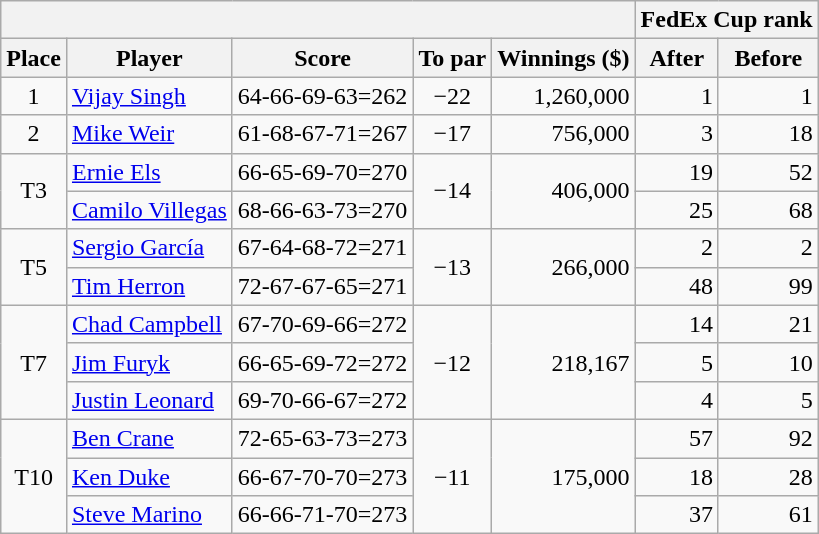<table class=wikitable>
<tr>
<th colspan=5></th>
<th colspan=2>FedEx Cup rank</th>
</tr>
<tr>
<th>Place</th>
<th>Player</th>
<th>Score</th>
<th>To par</th>
<th>Winnings ($)</th>
<th>After</th>
<th>Before</th>
</tr>
<tr>
<td align=center>1</td>
<td> <a href='#'>Vijay Singh</a></td>
<td>64-66-69-63=262</td>
<td align=center>−22</td>
<td align=right>1,260,000</td>
<td align=right>1</td>
<td align=right>1</td>
</tr>
<tr>
<td align=center>2</td>
<td> <a href='#'>Mike Weir</a></td>
<td>61-68-67-71=267</td>
<td align=center>−17</td>
<td align=right>756,000</td>
<td align=right>3</td>
<td align=right>18</td>
</tr>
<tr>
<td align=center rowspan=2>T3</td>
<td> <a href='#'>Ernie Els</a></td>
<td>66-65-69-70=270</td>
<td align=center rowspan=2>−14</td>
<td align=right rowspan=2>406,000</td>
<td align=right>19</td>
<td align=right>52</td>
</tr>
<tr>
<td> <a href='#'>Camilo Villegas</a></td>
<td>68-66-63-73=270</td>
<td align=right>25</td>
<td align=right>68</td>
</tr>
<tr>
<td align=center rowspan=2>T5</td>
<td> <a href='#'>Sergio García</a></td>
<td>67-64-68-72=271</td>
<td align=center rowspan=2>−13</td>
<td align=right rowspan=2>266,000</td>
<td align=right>2</td>
<td align=right>2</td>
</tr>
<tr>
<td> <a href='#'>Tim Herron</a></td>
<td>72-67-67-65=271</td>
<td align=right>48</td>
<td align=right>99</td>
</tr>
<tr>
<td align=center rowspan=3>T7</td>
<td> <a href='#'>Chad Campbell</a></td>
<td>67-70-69-66=272</td>
<td align=center rowspan=3>−12</td>
<td align=right rowspan=3>218,167</td>
<td align=right>14</td>
<td align=right>21</td>
</tr>
<tr>
<td> <a href='#'>Jim Furyk</a></td>
<td>66-65-69-72=272</td>
<td align=right>5</td>
<td align=right>10</td>
</tr>
<tr>
<td> <a href='#'>Justin Leonard</a></td>
<td>69-70-66-67=272</td>
<td align=right>4</td>
<td align=right>5</td>
</tr>
<tr>
<td align=center rowspan=3>T10</td>
<td> <a href='#'>Ben Crane</a></td>
<td>72-65-63-73=273</td>
<td align=center rowspan=3>−11</td>
<td align=right rowspan=3>175,000</td>
<td align=right>57</td>
<td align=right>92</td>
</tr>
<tr>
<td> <a href='#'>Ken Duke</a></td>
<td>66-67-70-70=273</td>
<td align=right>18</td>
<td align=right>28</td>
</tr>
<tr>
<td> <a href='#'>Steve Marino</a></td>
<td>66-66-71-70=273</td>
<td align=right>37</td>
<td align=right>61</td>
</tr>
</table>
